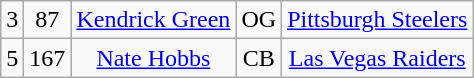<table class="wikitable" style="text-align:center">
<tr>
<td>3</td>
<td>87</td>
<td><a href='#'>Kendrick Green</a></td>
<td>OG</td>
<td><a href='#'>Pittsburgh Steelers</a></td>
</tr>
<tr>
<td>5</td>
<td>167</td>
<td><a href='#'>Nate Hobbs</a></td>
<td>CB</td>
<td><a href='#'>Las Vegas Raiders</a></td>
</tr>
</table>
